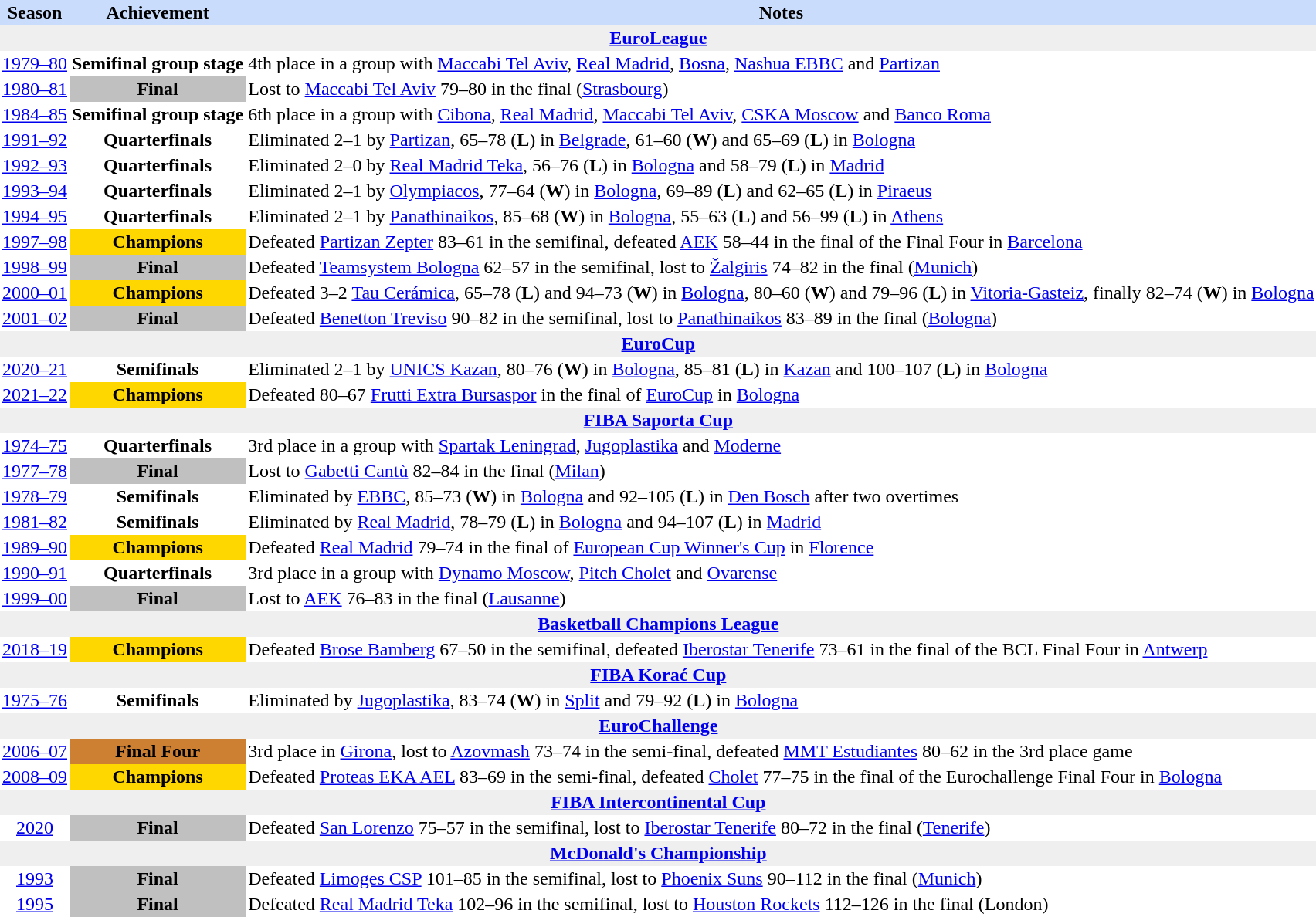<table class="toccolours" border="0" cellpadding="2" cellspacing="0" align="left" style="margin:0.5em;">
<tr bgcolor=#CADCFB>
<th>Season</th>
<th>Achievement</th>
<th>Notes</th>
</tr>
<tr>
<th colspan="4" bgcolor=#EFEFEF><a href='#'>EuroLeague</a></th>
</tr>
<tr>
<td align="center"><a href='#'>1979–80</a></td>
<td align="center"><strong>Semifinal group stage</strong></td>
<td align="left">4th place in a group with <a href='#'>Maccabi Tel Aviv</a>, <a href='#'>Real Madrid</a>, <a href='#'>Bosna</a>, <a href='#'>Nashua EBBC</a> and <a href='#'>Partizan</a></td>
</tr>
<tr>
<td align="center"><a href='#'>1980–81</a></td>
<td align="center" bgcolor= silver><strong>Final</strong></td>
<td align="left">Lost to <a href='#'>Maccabi Tel Aviv</a> 79–80 in the final (<a href='#'>Strasbourg</a>)</td>
</tr>
<tr>
<td align="center"><a href='#'>1984–85</a></td>
<td align="center"><strong>Semifinal group stage</strong></td>
<td align="left">6th place in a group with <a href='#'>Cibona</a>, <a href='#'>Real Madrid</a>, <a href='#'>Maccabi Tel Aviv</a>, <a href='#'>CSKA Moscow</a> and <a href='#'>Banco Roma</a></td>
</tr>
<tr>
<td align="center"><a href='#'>1991–92</a></td>
<td align="center"><strong>Quarterfinals</strong></td>
<td align="left">Eliminated 2–1 by <a href='#'>Partizan</a>, 65–78 (<strong>L</strong>) in <a href='#'>Belgrade</a>, 61–60 (<strong>W</strong>) and 65–69 (<strong>L</strong>) in <a href='#'>Bologna</a></td>
</tr>
<tr>
<td align="center"><a href='#'>1992–93</a></td>
<td align="center"><strong>Quarterfinals</strong></td>
<td align="left">Eliminated 2–0 by <a href='#'>Real Madrid Teka</a>, 56–76 (<strong>L</strong>) in <a href='#'>Bologna</a> and 58–79 (<strong>L</strong>) in <a href='#'>Madrid</a></td>
</tr>
<tr>
<td align="center"><a href='#'>1993–94</a></td>
<td align="center"><strong>Quarterfinals</strong></td>
<td align="left">Eliminated 2–1 by <a href='#'>Olympiacos</a>, 77–64 (<strong>W</strong>) in <a href='#'>Bologna</a>, 69–89 (<strong>L</strong>) and 62–65 (<strong>L</strong>) in <a href='#'>Piraeus</a></td>
</tr>
<tr>
<td align="center"><a href='#'>1994–95</a></td>
<td align="center"><strong>Quarterfinals</strong></td>
<td align="left">Eliminated 2–1 by <a href='#'>Panathinaikos</a>, 85–68 (<strong>W</strong>) in <a href='#'>Bologna</a>, 55–63 (<strong>L</strong>) and 56–99 (<strong>L</strong>) in <a href='#'>Athens</a></td>
</tr>
<tr>
<td align="center"><a href='#'>1997–98</a></td>
<td align="center" bgcolor="gold"><strong>Champions</strong></td>
<td align="left">Defeated <a href='#'>Partizan Zepter</a> 83–61 in the semifinal, defeated <a href='#'>AEK</a> 58–44 in the final of the Final Four in <a href='#'>Barcelona</a></td>
</tr>
<tr>
<td align="center"><a href='#'>1998–99</a></td>
<td align="center" bgcolor= silver><strong>Final</strong></td>
<td align="left">Defeated <a href='#'>Teamsystem Bologna</a> 62–57 in the semifinal, lost to <a href='#'>Žalgiris</a> 74–82 in the final (<a href='#'>Munich</a>)</td>
</tr>
<tr>
<td align="center"><a href='#'>2000–01</a></td>
<td align="center" bgcolor="gold"><strong>Champions</strong></td>
<td align="left">Defeated 3–2 <a href='#'>Tau Cerámica</a>, 65–78 (<strong>L</strong>) and 94–73 (<strong>W</strong>) in <a href='#'>Bologna</a>, 80–60 (<strong>W</strong>) and 79–96 (<strong>L</strong>) in <a href='#'>Vitoria-Gasteiz</a>, finally 82–74 (<strong>W</strong>) in <a href='#'>Bologna</a></td>
</tr>
<tr>
<td align="center"><a href='#'>2001–02</a></td>
<td align="center" bgcolor= silver><strong>Final</strong></td>
<td align="left">Defeated <a href='#'>Benetton Treviso</a> 90–82 in the semifinal, lost to <a href='#'>Panathinaikos</a> 83–89 in the final (<a href='#'>Bologna</a>)</td>
</tr>
<tr>
<th colspan="4" bgcolor=#EFEFEF><a href='#'>EuroCup</a></th>
</tr>
<tr>
<td align="center"><a href='#'>2020–21</a></td>
<td align="center"><strong>Semifinals</strong></td>
<td align="left">Eliminated 2–1 by <a href='#'>UNICS Kazan</a>, 80–76 (<strong>W</strong>) in <a href='#'>Bologna</a>, 85–81 (<strong>L</strong>) in <a href='#'>Kazan</a> and 100–107 (<strong>L</strong>) in <a href='#'>Bologna</a></td>
</tr>
<tr>
<td align="center"><a href='#'>2021–22</a></td>
<td align="center" bgcolor="gold"><strong>Champions</strong></td>
<td align="left">Defeated 80–67 <a href='#'>Frutti Extra Bursaspor</a> in the final of <a href='#'>EuroCup</a> in <a href='#'>Bologna</a></td>
</tr>
<tr>
<th colspan="4" bgcolor=#EFEFEF><a href='#'>FIBA Saporta Cup</a></th>
</tr>
<tr>
<td align="center"><a href='#'>1974–75</a></td>
<td align="center"><strong>Quarterfinals</strong></td>
<td align="left">3rd place in a group with <a href='#'>Spartak Leningrad</a>, <a href='#'>Jugoplastika</a> and <a href='#'>Moderne</a></td>
</tr>
<tr>
<td align="center"><a href='#'>1977–78</a></td>
<td align="center" bgcolor= silver><strong>Final</strong></td>
<td align="left">Lost to <a href='#'>Gabetti Cantù</a> 82–84 in the final (<a href='#'>Milan</a>)</td>
</tr>
<tr>
<td align="center"><a href='#'>1978–79</a></td>
<td align="center"><strong>Semifinals</strong></td>
<td align="left">Eliminated by <a href='#'>EBBC</a>, 85–73 (<strong>W</strong>) in <a href='#'>Bologna</a> and 92–105 (<strong>L</strong>) in <a href='#'>Den Bosch</a> after two overtimes</td>
</tr>
<tr>
<td align="center"><a href='#'>1981–82</a></td>
<td align="center"><strong>Semifinals</strong></td>
<td align="left">Eliminated by <a href='#'>Real Madrid</a>, 78–79 (<strong>L</strong>) in <a href='#'>Bologna</a> and 94–107 (<strong>L</strong>) in <a href='#'>Madrid</a></td>
</tr>
<tr>
<td align="center"><a href='#'>1989–90</a></td>
<td align="center" bgcolor="gold"><strong>Champions</strong></td>
<td align="left">Defeated <a href='#'>Real Madrid</a> 79–74 in the final of <a href='#'>European Cup Winner's Cup</a> in <a href='#'>Florence</a></td>
</tr>
<tr>
<td align="center"><a href='#'>1990–91</a></td>
<td align="center"><strong>Quarterfinals</strong></td>
<td align="left">3rd place in a group with <a href='#'>Dynamo Moscow</a>, <a href='#'>Pitch Cholet</a> and <a href='#'>Ovarense</a></td>
</tr>
<tr>
<td align="center"><a href='#'>1999–00</a></td>
<td align="center" bgcolor= silver><strong>Final</strong></td>
<td align="left">Lost to <a href='#'>AEK</a> 76–83 in the final (<a href='#'>Lausanne</a>)</td>
</tr>
<tr>
<th colspan="4" bgcolor=#EFEFEF><a href='#'>Basketball Champions League</a></th>
</tr>
<tr>
<td align="center"><a href='#'>2018–19</a></td>
<td align="center" bgcolor="gold"><strong>Champions</strong></td>
<td align="left">Defeated <a href='#'>Brose Bamberg</a> 67–50 in the semifinal, defeated <a href='#'>Iberostar Tenerife</a> 73–61 in the final of the BCL Final Four in <a href='#'>Antwerp</a></td>
</tr>
<tr>
<th colspan="4" bgcolor=#EFEFEF><a href='#'>FIBA Korać Cup</a></th>
</tr>
<tr>
<td align="center"><a href='#'>1975–76</a></td>
<td align="center"><strong>Semifinals</strong></td>
<td align="left">Eliminated by <a href='#'>Jugoplastika</a>, 83–74 (<strong>W</strong>) in <a href='#'>Split</a> and 79–92 (<strong>L</strong>) in <a href='#'>Bologna</a></td>
</tr>
<tr>
<th colspan="4" bgcolor=#EFEFEF><a href='#'>EuroChallenge</a></th>
</tr>
<tr>
<td align="center"><a href='#'>2006–07</a></td>
<td align="center" bgcolor= #CD7F32><strong>Final Four</strong></td>
<td align="left">3rd place in <a href='#'>Girona</a>, lost to <a href='#'>Azovmash</a> 73–74 in the semi-final, defeated <a href='#'>MMT Estudiantes</a> 80–62 in the 3rd place game</td>
</tr>
<tr>
<td align="center"><a href='#'>2008–09</a></td>
<td align="center" bgcolor="gold"><strong>Champions</strong></td>
<td align="left">Defeated <a href='#'>Proteas EKA AEL</a> 83–69 in the semi-final, defeated <a href='#'>Cholet</a> 77–75 in the final of the Eurochallenge Final Four in <a href='#'>Bologna</a></td>
</tr>
<tr>
<th colspan="4" bgcolor=#EFEFEF><a href='#'>FIBA Intercontinental Cup</a></th>
</tr>
<tr>
<td align="center"><a href='#'>2020</a></td>
<td align="center" bgcolor= silver><strong>Final</strong></td>
<td align="left">Defeated <a href='#'>San Lorenzo</a> 75–57 in the semifinal, lost to <a href='#'>Iberostar Tenerife</a> 80–72 in the final (<a href='#'>Tenerife</a>)</td>
</tr>
<tr>
<th colspan="4" bgcolor=#EFEFEF><a href='#'>McDonald's Championship</a></th>
</tr>
<tr>
<td align="center"><a href='#'>1993</a></td>
<td align="center" bgcolor= silver><strong>Final</strong></td>
<td align="left">Defeated <a href='#'>Limoges CSP</a> 101–85 in the semifinal, lost to <a href='#'>Phoenix Suns</a> 90–112 in the final (<a href='#'>Munich</a>)</td>
</tr>
<tr>
<td align="center"><a href='#'>1995</a></td>
<td align="center" bgcolor=silver><strong>Final</strong></td>
<td align="left">Defeated <a href='#'>Real Madrid Teka</a> 102–96 in the semifinal, lost to <a href='#'>Houston Rockets</a> 112–126 in the final (London)</td>
</tr>
</table>
